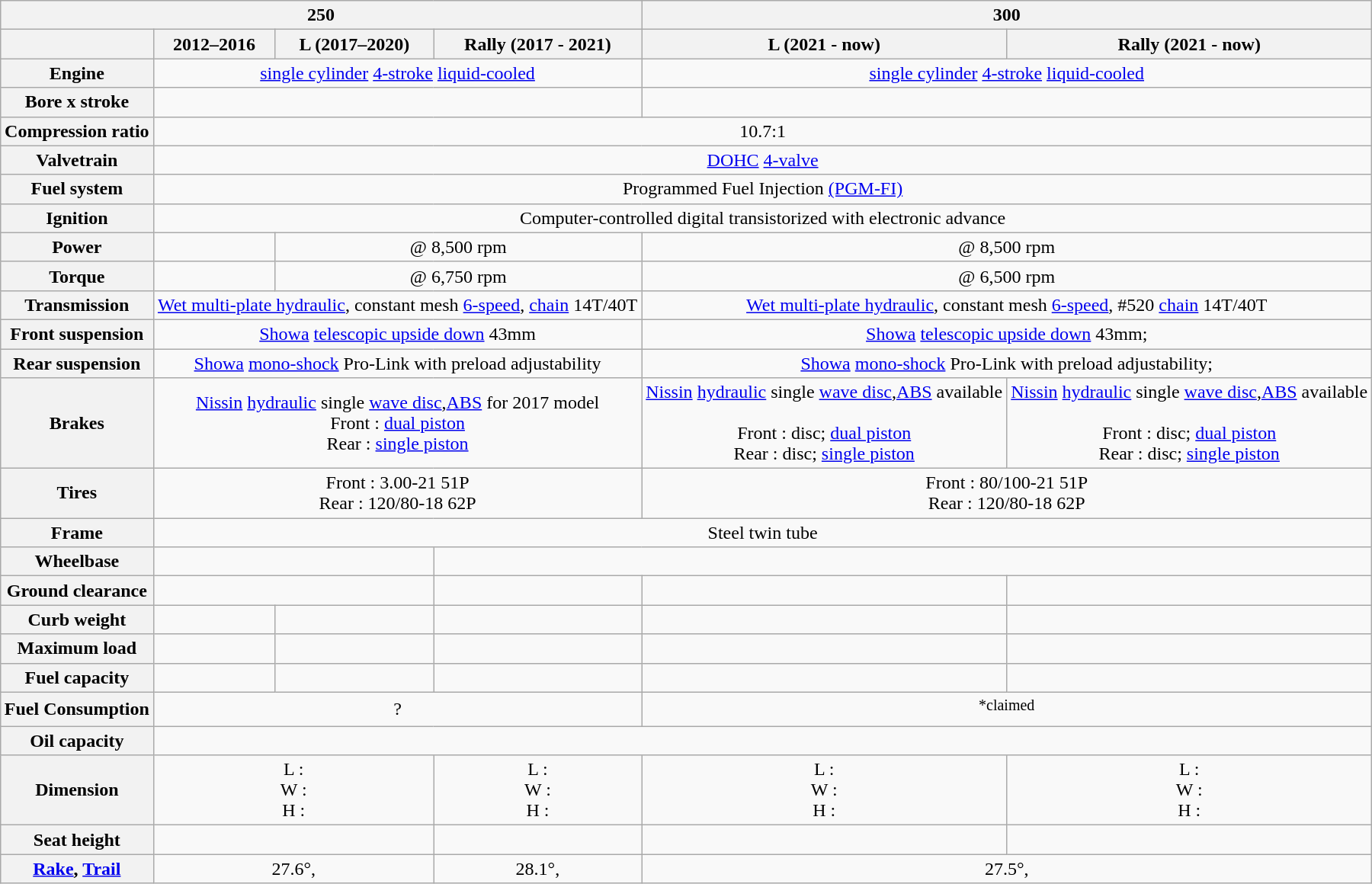<table class="wikitable" style="margin:auto; text-align:center;">
<tr>
<th colspan="4">250</th>
<th colspan="2">300</th>
</tr>
<tr>
<th></th>
<th>2012–2016</th>
<th>L (2017–2020)</th>
<th>Rally (2017 - 2021)</th>
<th>L (2021 - now)</th>
<th>Rally (2021 - now)</th>
</tr>
<tr>
<th>Engine</th>
<td colspan="3"> <a href='#'>single cylinder</a> <a href='#'>4-stroke</a> <a href='#'>liquid-cooled</a></td>
<td colspan="2"> <a href='#'>single cylinder</a> <a href='#'>4-stroke</a> <a href='#'>liquid-cooled</a></td>
</tr>
<tr>
<th>Bore x stroke</th>
<td colspan="3"></td>
<td colspan="2"></td>
</tr>
<tr>
<th>Compression ratio</th>
<td colspan="5">10.7:1</td>
</tr>
<tr>
<th>Valvetrain</th>
<td colspan="5"><a href='#'>DOHC</a> <a href='#'>4-valve</a></td>
</tr>
<tr>
<th>Fuel system</th>
<td colspan="5">Programmed Fuel Injection <a href='#'>(PGM-FI)</a></td>
</tr>
<tr>
<th>Ignition</th>
<td colspan="5">Computer-controlled digital transistorized with electronic advance</td>
</tr>
<tr>
<th>Power</th>
<td></td>
<td colspan="2"> @ 8,500 rpm</td>
<td colspan="2"> @ 8,500 rpm</td>
</tr>
<tr>
<th>Torque</th>
<td></td>
<td colspan="2"> @ 6,750 rpm</td>
<td colspan="2"> @ 6,500 rpm</td>
</tr>
<tr>
<th>Transmission</th>
<td colspan="3"><a href='#'>Wet multi-plate hydraulic</a>, constant mesh <a href='#'>6-speed</a>, <a href='#'>chain</a> 14T/40T</td>
<td colspan="2"><a href='#'>Wet multi-plate hydraulic</a>, constant mesh <a href='#'>6-speed</a>, #520 <a href='#'>chain</a> 14T/40T</td>
</tr>
<tr>
<th>Front suspension</th>
<td colspan="3"><a href='#'>Showa</a>  <a href='#'>telescopic upside down</a> 43mm</td>
<td colspan="2"><a href='#'>Showa</a>  <a href='#'>telescopic upside down</a> 43mm; </td>
</tr>
<tr>
<th>Rear suspension</th>
<td colspan="3"><a href='#'>Showa</a> <a href='#'>mono-shock</a> Pro-Link with preload adjustability</td>
<td colspan="2"><a href='#'>Showa</a> <a href='#'>mono-shock</a> Pro-Link with preload adjustability; </td>
</tr>
<tr>
<th>Brakes</th>
<td colspan="3"><a href='#'>Nissin</a> <a href='#'>hydraulic</a> single <a href='#'>wave disc</a>,<a href='#'>ABS</a> for 2017 model <br>Front : <a href='#'>dual piston</a><br>Rear : <a href='#'>single piston</a></td>
<td><a href='#'>Nissin</a> <a href='#'>hydraulic</a> single <a href='#'>wave disc</a>,<a href='#'>ABS</a> available <br><br>Front :  disc; <a href='#'>dual piston</a><br>
Rear :  disc; <a href='#'>single piston</a></td>
<td><a href='#'>Nissin</a> <a href='#'>hydraulic</a> single <a href='#'>wave disc</a>,<a href='#'>ABS</a> available <br><br>Front :  disc; <a href='#'>dual piston</a><br>
Rear :  disc; <a href='#'>single piston</a></td>
</tr>
<tr>
<th>Tires</th>
<td colspan="3">Front : 3.00-21 51P<br>Rear : 120/80-18 62P</td>
<td colspan="2">Front : 80/100-21 51P<br>Rear : 120/80-18 62P</td>
</tr>
<tr>
<th>Frame</th>
<td colspan="5">Steel twin tube</td>
</tr>
<tr>
<th>Wheelbase</th>
<td colspan="2"></td>
<td colspan="3"></td>
</tr>
<tr>
<th>Ground clearance</th>
<td colspan="2"></td>
<td></td>
<td></td>
<td></td>
</tr>
<tr>
<th>Curb weight</th>
<td></td>
<td></td>
<td></td>
<td></td>
<td></td>
</tr>
<tr>
<th>Maximum load</th>
<td></td>
<td></td>
<td></td>
<td></td>
<td></td>
</tr>
<tr>
<th>Fuel capacity</th>
<td></td>
<td></td>
<td></td>
<td></td>
<td></td>
</tr>
<tr>
<th>Fuel Consumption</th>
<td colspan="3">?</td>
<td colspan="3"> <sup>*claimed</sup></td>
</tr>
<tr>
<th>Oil capacity</th>
<td colspan="5"></td>
</tr>
<tr>
<th>Dimension</th>
<td colspan="2">L : <br>W : <br>H : </td>
<td>L : <br>W : <br>H : </td>
<td>L : <br>W : <br>H : </td>
<td>L : <br>W : <br>H : </td>
</tr>
<tr>
<th>Seat height</th>
<td colspan="2"></td>
<td></td>
<td></td>
<td></td>
</tr>
<tr>
<th><a href='#'>Rake</a>, <a href='#'>Trail</a></th>
<td colspan="2">27.6°, </td>
<td>28.1°, </td>
<td colspan="2">27.5°, </td>
</tr>
</table>
